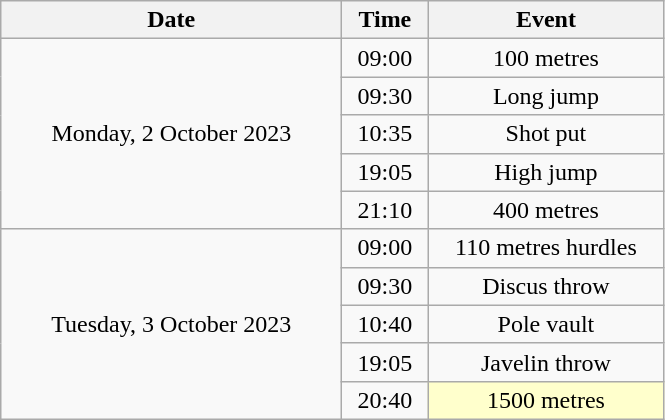<table class = "wikitable" style="text-align:center;">
<tr>
<th width=220>Date</th>
<th width=50>Time</th>
<th width=150>Event</th>
</tr>
<tr>
<td rowspan=5>Monday, 2 October 2023</td>
<td>09:00</td>
<td>100 metres</td>
</tr>
<tr>
<td>09:30</td>
<td>Long jump</td>
</tr>
<tr>
<td>10:35</td>
<td>Shot put</td>
</tr>
<tr>
<td>19:05</td>
<td>High jump</td>
</tr>
<tr>
<td>21:10</td>
<td>400 metres</td>
</tr>
<tr>
<td rowspan=5>Tuesday, 3 October 2023</td>
<td>09:00</td>
<td>110 metres hurdles</td>
</tr>
<tr>
<td>09:30</td>
<td>Discus throw</td>
</tr>
<tr>
<td>10:40</td>
<td>Pole vault</td>
</tr>
<tr>
<td>19:05</td>
<td>Javelin throw</td>
</tr>
<tr>
<td>20:40</td>
<td bgcolor=ffffcc>1500 metres</td>
</tr>
</table>
